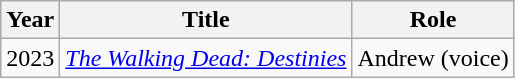<table class="wikitable plainrowheaders sortable" style="margin-right: 0;">
<tr>
<th>Year</th>
<th>Title</th>
<th>Role</th>
</tr>
<tr>
<td>2023</td>
<td><em><a href='#'>The Walking Dead: Destinies</a></em></td>
<td>Andrew (voice)</td>
</tr>
</table>
